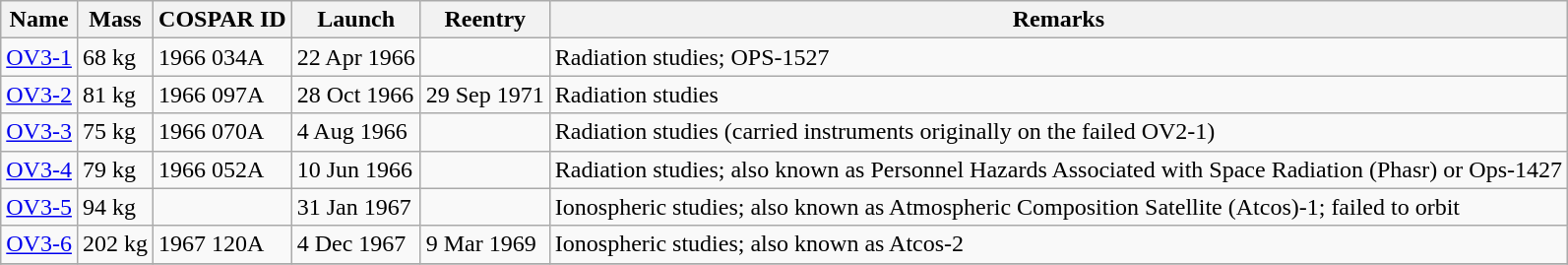<table class="wikitable" border="1">
<tr>
<th>Name</th>
<th>Mass</th>
<th>COSPAR ID</th>
<th>Launch</th>
<th>Reentry</th>
<th>Remarks</th>
</tr>
<tr>
<td><a href='#'>OV3-1</a></td>
<td>68 kg</td>
<td>1966 034A</td>
<td>22 Apr 1966</td>
<td></td>
<td>Radiation studies; OPS-1527</td>
</tr>
<tr>
<td><a href='#'>OV3-2</a></td>
<td>81 kg</td>
<td>1966 097A</td>
<td>28 Oct 1966</td>
<td>29 Sep 1971</td>
<td>Radiation studies</td>
</tr>
<tr>
<td><a href='#'>OV3-3</a></td>
<td>75 kg</td>
<td>1966 070A</td>
<td>4 Aug 1966</td>
<td></td>
<td>Radiation studies (carried instruments originally on the failed OV2-1)</td>
</tr>
<tr>
<td><a href='#'>OV3-4</a></td>
<td>79 kg</td>
<td>1966 052A</td>
<td>10 Jun 1966</td>
<td></td>
<td>Radiation studies; also known as Personnel Hazards Associated with Space Radiation (Phasr) or Ops-1427</td>
</tr>
<tr>
<td><a href='#'>OV3-5</a></td>
<td>94 kg</td>
<td></td>
<td>31 Jan 1967</td>
<td></td>
<td>Ionospheric studies; also known as Atmospheric Composition Satellite (Atcos)-1; failed to orbit</td>
</tr>
<tr>
<td><a href='#'>OV3-6</a></td>
<td>202 kg</td>
<td>1967 120A</td>
<td>4 Dec 1967</td>
<td>9 Mar 1969</td>
<td>Ionospheric studies; also known as Atcos-2</td>
</tr>
<tr>
</tr>
</table>
